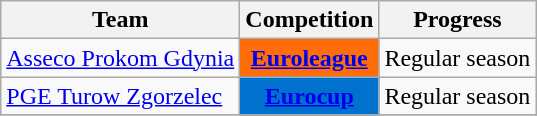<table class="wikitable sortable">
<tr>
<th>Team</th>
<th>Competition</th>
<th>Progress</th>
</tr>
<tr>
<td><a href='#'>Asseco Prokom Gdynia</a></td>
<td rowspan="1" style="background-color:#FF6D09;color:white;text-align:center"><strong><a href='#'><span>Euroleague</span></a></strong></td>
<td>Regular season</td>
</tr>
<tr>
<td><a href='#'>PGE Turow Zgorzelec</a></td>
<td rowspan="1" style="background-color:#0072CE;color:#D0D3D4;text-align:center"><strong><a href='#'><span>Eurocup</span></a></strong></td>
<td>Regular season</td>
</tr>
<tr>
</tr>
</table>
